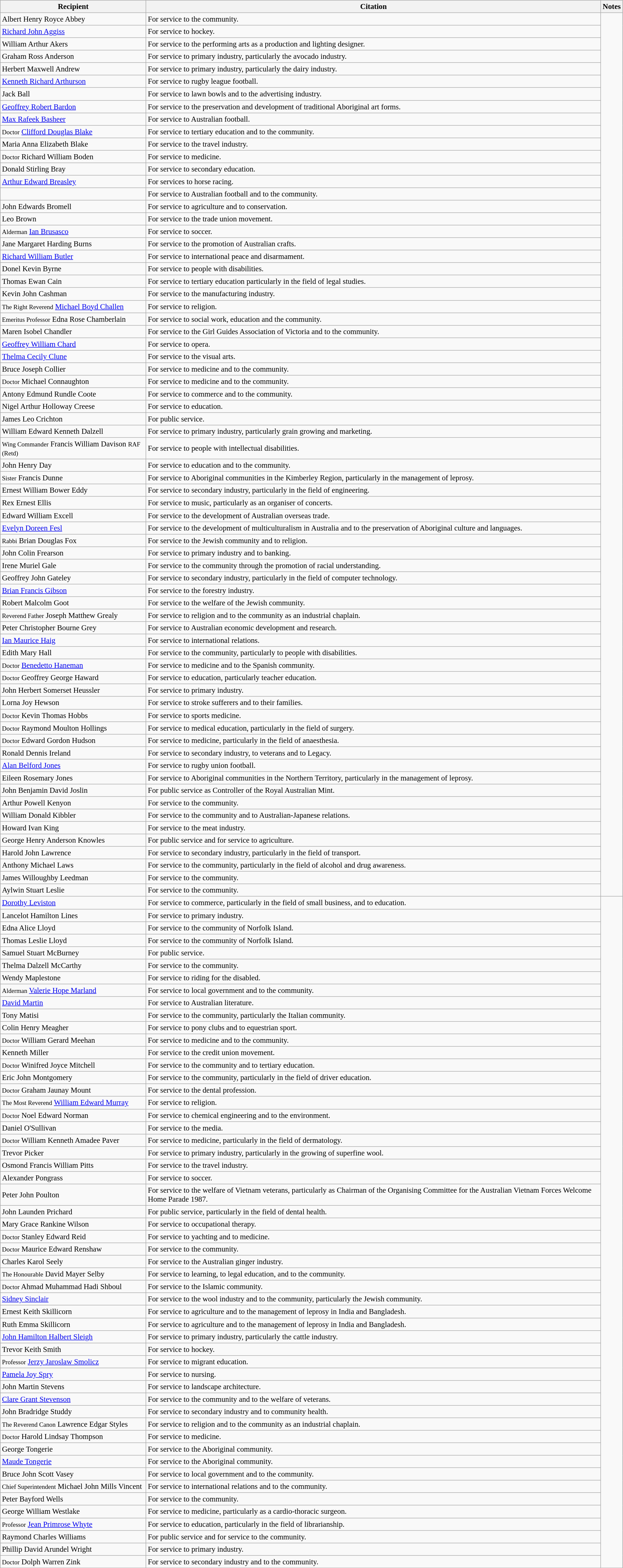<table class="wikitable" style="font-size:95%;">
<tr>
<th>Recipient</th>
<th>Citation</th>
<th>Notes</th>
</tr>
<tr>
<td>Albert Henry Royce Abbey </td>
<td>For service to the community.</td>
<td rowspan=70></td>
</tr>
<tr>
<td><a href='#'>Richard John Aggiss</a></td>
<td>For service to hockey.</td>
</tr>
<tr>
<td>William Arthur Akers</td>
<td>For service to the performing arts as a production and lighting designer.</td>
</tr>
<tr>
<td>Graham Ross Anderson</td>
<td>For service to primary industry, particularly the avocado industry.</td>
</tr>
<tr>
<td>Herbert Maxwell Andrew</td>
<td>For service to primary industry, particularly the dairy industry.</td>
</tr>
<tr>
<td><a href='#'>Kenneth Richard Arthurson</a></td>
<td>For service to rugby league football.</td>
</tr>
<tr>
<td>Jack Ball</td>
<td>For service to lawn bowls and to the advertising industry.</td>
</tr>
<tr>
<td><a href='#'>Geoffrey Robert Bardon</a></td>
<td>For service to the preservation and development of traditional Aboriginal art forms.</td>
</tr>
<tr>
<td><a href='#'>Max Rafeek Basheer</a></td>
<td>For service to Australian football.</td>
</tr>
<tr>
<td><small>Doctor</small> <a href='#'>Clifford Douglas Blake</a></td>
<td>For service to tertiary education and to the community.</td>
</tr>
<tr>
<td>Maria Anna Elizabeth Blake</td>
<td>For service to the travel industry.</td>
</tr>
<tr>
<td><small>Doctor</small> Richard William Boden</td>
<td>For service to medicine.</td>
</tr>
<tr>
<td>Donald Stirling Bray</td>
<td>For service to secondary education.</td>
</tr>
<tr>
<td><a href='#'>Arthur Edward Breasley</a></td>
<td>For services to horse racing.</td>
</tr>
<tr>
<td></td>
<td>For service to Australian football and to the community.</td>
</tr>
<tr>
<td>John Edwards Bromell</td>
<td>For service to agriculture and to conservation.</td>
</tr>
<tr>
<td>Leo Brown</td>
<td>For service to the trade union movement.</td>
</tr>
<tr>
<td><small>Alderman</small> <a href='#'>Ian Brusasco</a></td>
<td>For service to soccer.</td>
</tr>
<tr>
<td>Jane Margaret Harding Burns</td>
<td>For service to the promotion of Australian crafts.</td>
</tr>
<tr>
<td><a href='#'>Richard William Butler</a></td>
<td>For service to international peace and disarmament.</td>
</tr>
<tr>
<td>Donel Kevin Byrne</td>
<td>For service to people with disabilities.</td>
</tr>
<tr>
<td>Thomas Ewan Cain</td>
<td>For service to tertiary education particularly in the field of legal studies.</td>
</tr>
<tr>
<td>Kevin John Cashman</td>
<td>For service to the manufacturing industry.</td>
</tr>
<tr>
<td><small>The Right Reverend</small> <a href='#'>Michael Boyd Challen</a></td>
<td>For service to religion.</td>
</tr>
<tr>
<td><small>Emeritus Professor</small> Edna Rose Chamberlain</td>
<td>For service to social work, education and the community.</td>
</tr>
<tr>
<td>Maren Isobel Chandler</td>
<td>For service to the Girl Guides Association of Victoria and to the community.</td>
</tr>
<tr>
<td><a href='#'>Geoffrey William Chard</a></td>
<td>For service to opera.</td>
</tr>
<tr>
<td><a href='#'>Thelma Cecily Clune</a></td>
<td>For service to the visual arts.</td>
</tr>
<tr>
<td>Bruce Joseph Collier</td>
<td>For service to medicine and to the community.</td>
</tr>
<tr>
<td><small>Doctor</small> Michael Connaughton</td>
<td>For service to medicine and to the community.</td>
</tr>
<tr>
<td>Antony Edmund Rundle Coote</td>
<td>For service to commerce and to the community.</td>
</tr>
<tr>
<td>Nigel Arthur Holloway Creese</td>
<td>For service to education.</td>
</tr>
<tr>
<td>James Leo Crichton</td>
<td>For public service.</td>
</tr>
<tr>
<td>William Edward Kenneth Dalzell</td>
<td>For service to primary industry, particularly grain growing and marketing.</td>
</tr>
<tr>
<td><small>Wing Commander</small> Francis William Davison <small>RAF (Retd)</small></td>
<td>For service to people with intellectual disabilities.</td>
</tr>
<tr>
<td>John Henry Day</td>
<td>For service to education and to the community.</td>
</tr>
<tr>
<td><small>Sister</small> Francis Dunne</td>
<td>For service to Aboriginal communities in the Kimberley Region, particularly in the management of leprosy.</td>
</tr>
<tr>
<td>Ernest William Bower Eddy</td>
<td>For service to secondary industry, particularly in the field of engineering.</td>
</tr>
<tr>
<td>Rex Ernest Ellis</td>
<td>For service to music, particularly as an organiser of concerts.</td>
</tr>
<tr>
<td>Edward William Excell</td>
<td>For service to the development of Australian overseas trade.</td>
</tr>
<tr>
<td><a href='#'>Evelyn Doreen Fesl</a></td>
<td>For service to the development of multiculturalism in Australia and to the preservation of Aboriginal culture and languages.</td>
</tr>
<tr>
<td><small>Rabbi</small> Brian Douglas Fox</td>
<td>For service to the Jewish community and to religion.</td>
</tr>
<tr>
<td>John Colin Frearson</td>
<td>For service to primary industry and to banking.</td>
</tr>
<tr>
<td>Irene Muriel Gale</td>
<td>For service to the community through the promotion of racial understanding.</td>
</tr>
<tr>
<td>Geoffrey John Gateley</td>
<td>For service to secondary industry, particularly in the field of computer technology.</td>
</tr>
<tr>
<td><a href='#'>Brian Francis Gibson</a></td>
<td>For service to the forestry industry.</td>
</tr>
<tr>
<td>Robert Malcolm Goot</td>
<td>For service to the welfare of the Jewish community.</td>
</tr>
<tr>
<td><small>Reverend Father</small> Joseph Matthew Grealy </td>
<td>For service to religion and to the community as an industrial chaplain.</td>
</tr>
<tr>
<td>Peter Christopher Bourne Grey</td>
<td>For service to Australian economic development and research.</td>
</tr>
<tr>
<td><a href='#'>Ian Maurice Haig</a></td>
<td>For service to international relations.</td>
</tr>
<tr>
<td>Edith Mary Hall</td>
<td>For service to the community, particularly to people with disabilities.</td>
</tr>
<tr>
<td><small>Doctor</small> <a href='#'>Benedetto Haneman</a></td>
<td>For service to medicine and to the Spanish community.</td>
</tr>
<tr>
<td><small>Doctor</small> Geoffrey George Haward</td>
<td>For service to education, particularly teacher education.</td>
</tr>
<tr>
<td>John Herbert Somerset Heussler</td>
<td>For service to primary industry.</td>
</tr>
<tr>
<td>Lorna Joy Hewson</td>
<td>For service to stroke sufferers and to their families.</td>
</tr>
<tr>
<td><small>Doctor</small> Kevin Thomas Hobbs</td>
<td>For service to sports medicine.</td>
</tr>
<tr>
<td><small>Doctor</small> Raymond Moulton Hollings</td>
<td>For service to medical education, particularly in the field of surgery.</td>
</tr>
<tr>
<td><small>Doctor</small> Edward Gordon Hudson</td>
<td>For service to medicine, particularly in the field of anaesthesia.</td>
</tr>
<tr>
<td>Ronald Dennis Ireland </td>
<td>For service to secondary industry, to veterans and to Legacy.</td>
</tr>
<tr>
<td><a href='#'>Alan Belford Jones</a></td>
<td>For service to rugby union football.</td>
</tr>
<tr>
<td>Eileen Rosemary Jones</td>
<td>For service to Aboriginal communities in the Northern Territory, particularly in the management of leprosy.</td>
</tr>
<tr>
<td>John Benjamin David Joslin</td>
<td>For public service as Controller of the Royal Australian Mint.</td>
</tr>
<tr>
<td>Arthur Powell Kenyon</td>
<td>For service to the community.</td>
</tr>
<tr>
<td>William Donald Kibbler</td>
<td>For service to the community and to Australian-Japanese relations.</td>
</tr>
<tr>
<td>Howard Ivan King</td>
<td>For service to the meat industry.</td>
</tr>
<tr>
<td>George Henry Anderson Knowles</td>
<td>For public service and for service to agriculture.</td>
</tr>
<tr>
<td>Harold John Lawrence</td>
<td>For service to secondary industry, particularly in the field of transport.</td>
</tr>
<tr>
<td>Anthony Michael Laws</td>
<td>For service to the community, particularly in the field of alcohol and drug awareness.</td>
</tr>
<tr>
<td>James Willoughby Leedman</td>
<td>For service to the community.</td>
</tr>
<tr>
<td>Aylwin Stuart Leslie</td>
<td>For service to the community.</td>
</tr>
<tr>
<td><a href='#'>Dorothy Leviston</a></td>
<td>For service to commerce, particularly in the field of small business, and to education.</td>
</tr>
<tr>
<td>Lancelot Hamilton Lines</td>
<td>For service to primary industry.</td>
</tr>
<tr>
<td>Edna Alice Lloyd</td>
<td>For service to the community of Norfolk Island.</td>
</tr>
<tr>
<td>Thomas Leslie Lloyd</td>
<td>For service to the community of Norfolk Island.</td>
</tr>
<tr>
<td>Samuel Stuart McBurney</td>
<td>For public service.</td>
</tr>
<tr>
<td>Thelma Dalzell McCarthy</td>
<td>For service to the community.</td>
</tr>
<tr>
<td>Wendy Maplestone</td>
<td>For service to riding for the disabled.</td>
</tr>
<tr>
<td><small>Alderman</small> <a href='#'>Valerie Hope Marland</a> </td>
<td>For service to local government and to the community.</td>
</tr>
<tr>
<td><a href='#'>David Martin</a></td>
<td>For service to Australian literature.</td>
</tr>
<tr>
<td>Tony Matisi</td>
<td>For service to the community, particularly the Italian community.</td>
</tr>
<tr>
<td>Colin Henry Meagher</td>
<td>For service to pony clubs and to equestrian sport.</td>
</tr>
<tr>
<td><small>Doctor</small> William Gerard Meehan</td>
<td>For service to medicine and to the community.</td>
</tr>
<tr>
<td>Kenneth Miller</td>
<td>For service to the credit union movement.</td>
</tr>
<tr>
<td><small>Doctor</small> Winifred Joyce Mitchell</td>
<td>For service to the community and to tertiary education.</td>
</tr>
<tr>
<td>Eric John Montgomery</td>
<td>For service to the community, particularly in the field of driver education.</td>
</tr>
<tr>
<td><small>Doctor</small> Graham Jaunay Mount</td>
<td>For service to the dental profession.</td>
</tr>
<tr>
<td><small>The Most Reverend</small> <a href='#'>William Edward Murray</a></td>
<td>For service to religion.</td>
</tr>
<tr>
<td><small>Doctor</small> Noel Edward Norman</td>
<td>For service to chemical engineering and to the environment.</td>
</tr>
<tr>
<td>Daniel O'Sullivan</td>
<td>For service to the media.</td>
</tr>
<tr>
<td><small>Doctor</small> William Kenneth Amadee Paver</td>
<td>For service to medicine, particularly in the field of dermatology.</td>
</tr>
<tr>
<td>Trevor Picker</td>
<td>For service to primary industry, particularly in the growing of superfine wool.</td>
</tr>
<tr>
<td>Osmond Francis William Pitts </td>
<td>For service to the travel industry.</td>
</tr>
<tr>
<td>Alexander Pongrass</td>
<td>For service to soccer.</td>
</tr>
<tr>
<td>Peter John Poulton</td>
<td>For service to the welfare of Vietnam veterans, particularly as Chairman of the Organising Committee for the Australian Vietnam Forces Welcome Home Parade 1987.</td>
</tr>
<tr>
<td>John Launden Prichard</td>
<td>For public service, particularly in the field of dental health.</td>
</tr>
<tr>
<td>Mary Grace Rankine Wilson</td>
<td>For service to occupational therapy.</td>
</tr>
<tr>
<td><small>Doctor</small> Stanley Edward Reid</td>
<td>For service to yachting and to medicine.</td>
</tr>
<tr>
<td><small>Doctor</small> Maurice Edward Renshaw</td>
<td>For service to the community.</td>
</tr>
<tr>
<td>Charles Karol Seely</td>
<td>For service to the Australian ginger industry.</td>
</tr>
<tr>
<td><small>The Honourable</small> David Mayer Selby </td>
<td>For service to learning, to legal education, and to the community.</td>
</tr>
<tr>
<td><small>Doctor</small> Ahmad Muhammad Hadi Shboul</td>
<td>For service to the Islamic community.</td>
</tr>
<tr>
<td><a href='#'>Sidney Sinclair</a> </td>
<td>For service to the wool industry and to the community, particularly the Jewish community.</td>
</tr>
<tr>
<td>Ernest Keith Skillicorn</td>
<td>For service to agriculture and to the management of leprosy in India and Bangladesh.</td>
</tr>
<tr>
<td>Ruth Emma Skillicorn</td>
<td>For service to agriculture and to the management of leprosy in India and Bangladesh.</td>
</tr>
<tr>
<td><a href='#'>John Hamilton Halbert Sleigh</a></td>
<td>For service to primary industry, particularly the cattle industry.</td>
</tr>
<tr>
<td>Trevor Keith Smith</td>
<td>For service to hockey.</td>
</tr>
<tr>
<td><small>Professor</small> <a href='#'>Jerzy Jaroslaw Smolicz</a></td>
<td>For service to migrant education.</td>
</tr>
<tr>
<td><a href='#'>Pamela Joy Spry</a></td>
<td>For service to nursing.</td>
</tr>
<tr>
<td>John Martin Stevens</td>
<td>For service to landscape architecture.</td>
</tr>
<tr>
<td><a href='#'>Clare Grant Stevenson</a> </td>
<td>For service to the community and to the welfare of veterans.</td>
</tr>
<tr>
<td>John Bradridge Studdy</td>
<td>For service to secondary industry and to community health.</td>
</tr>
<tr>
<td><small>The Reverend Canon</small> Lawrence Edgar Styles</td>
<td>For service to religion and to the community as an industrial chaplain.</td>
</tr>
<tr>
<td><small>Doctor</small> Harold Lindsay Thompson</td>
<td>For service to medicine.</td>
</tr>
<tr>
<td>George Tongerie</td>
<td>For service to the Aboriginal community.</td>
</tr>
<tr>
<td><a href='#'>Maude Tongerie</a></td>
<td>For service to the Aboriginal community.</td>
</tr>
<tr>
<td>Bruce John Scott Vasey</td>
<td>For service to local government and to the community.</td>
</tr>
<tr>
<td><small>Chief Superintendent</small> Michael John Mills Vincent</td>
<td>For service to international relations and to the community.</td>
</tr>
<tr>
<td>Peter Bayford Wells</td>
<td>For service to the community.</td>
</tr>
<tr>
<td>George William Westlake</td>
<td>For service to medicine, particularly as a cardio-thoracic surgeon.</td>
</tr>
<tr>
<td><small>Professor</small> <a href='#'>Jean Primrose Whyte</a></td>
<td>For service to education, particularly in the field of librarianship.</td>
</tr>
<tr>
<td>Raymond Charles Williams</td>
<td>For public service and for service to the community.</td>
</tr>
<tr>
<td>Phillip David Arundel Wright</td>
<td>For service to primary industry.</td>
</tr>
<tr>
<td><small>Doctor</small> Dolph Warren Zink</td>
<td>For service to secondary industry and to the community.</td>
</tr>
</table>
